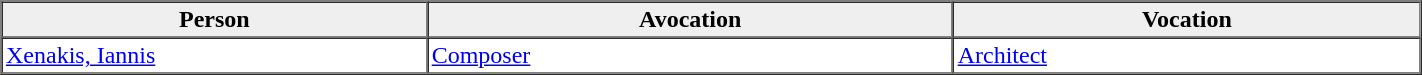<table border=1 cellpadding=2 cellspacing=0 width=75%>
<tr style="background:#efefef">
<th width=30%>Person</th>
<th>Avocation</th>
<th>Vocation</th>
</tr>
<tr>
<td><a href='#'>Xenakis, Iannis</a></td>
<td><a href='#'>Composer</a></td>
<td><a href='#'>Architect</a></td>
</tr>
</table>
